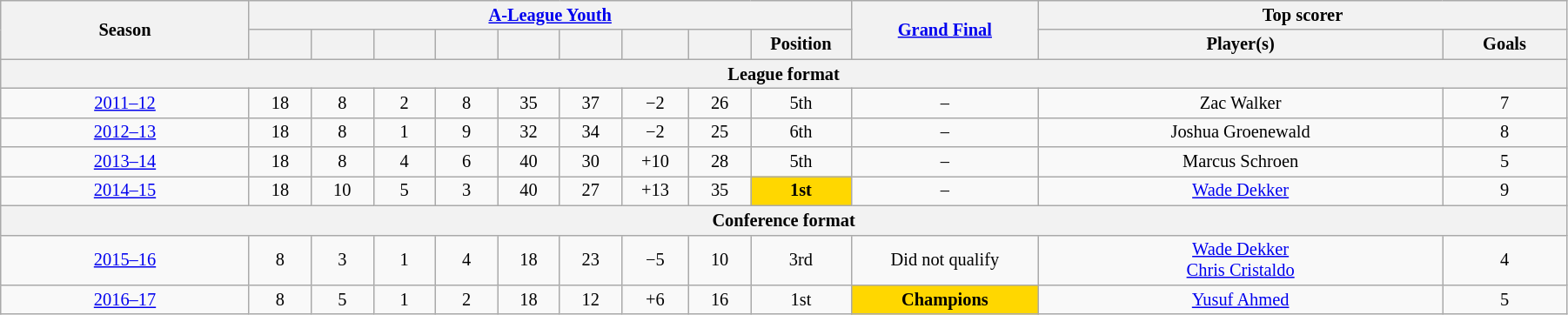<table class="wikitable" style="text-align:center; font-size:85%;width:95%; text-align:center">
<tr>
<th rowspan=2 width=8%>Season</th>
<th colspan=9><a href='#'>A-League Youth</a></th>
<th rowspan=2 width=6%><a href='#'>Grand Final</a></th>
<th colspan=2>Top scorer</th>
</tr>
<tr>
<th width=2%></th>
<th width=2%></th>
<th width=2%></th>
<th width=2%></th>
<th width=2%></th>
<th width=2%></th>
<th width=2%></th>
<th width=2%></th>
<th width=2%>Position</th>
<th width=13%>Player(s)</th>
<th width=4%>Goals</th>
</tr>
<tr>
<th colspan=13>League format</th>
</tr>
<tr>
<td><a href='#'>2011–12</a></td>
<td>18</td>
<td>8</td>
<td>2</td>
<td>8</td>
<td>35</td>
<td>37</td>
<td>−2</td>
<td>26</td>
<td>5th</td>
<td>–</td>
<td>Zac Walker</td>
<td>7</td>
</tr>
<tr>
<td><a href='#'>2012–13</a></td>
<td>18</td>
<td>8</td>
<td>1</td>
<td>9</td>
<td>32</td>
<td>34</td>
<td>−2</td>
<td>25</td>
<td>6th</td>
<td>–</td>
<td>Joshua Groenewald</td>
<td>8</td>
</tr>
<tr>
<td><a href='#'>2013–14</a></td>
<td>18</td>
<td>8</td>
<td>4</td>
<td>6</td>
<td>40</td>
<td>30</td>
<td>+10</td>
<td>28</td>
<td>5th</td>
<td>–</td>
<td>Marcus Schroen</td>
<td>5</td>
</tr>
<tr>
<td><a href='#'>2014–15</a></td>
<td>18</td>
<td>10</td>
<td>5</td>
<td>3</td>
<td>40</td>
<td>27</td>
<td>+13</td>
<td>35</td>
<td style="background:gold;"><strong>1st</strong></td>
<td>–</td>
<td><a href='#'>Wade Dekker</a></td>
<td>9</td>
</tr>
<tr>
<th colspan=13>Conference format</th>
</tr>
<tr>
<td><a href='#'>2015–16</a></td>
<td>8</td>
<td>3</td>
<td>1</td>
<td>4</td>
<td>18</td>
<td>23</td>
<td>−5</td>
<td>10</td>
<td>3rd</td>
<td>Did not qualify</td>
<td><a href='#'>Wade Dekker</a> <br> <a href='#'>Chris Cristaldo</a></td>
<td>4</td>
</tr>
<tr>
<td><a href='#'>2016–17</a></td>
<td>8</td>
<td>5</td>
<td>1</td>
<td>2</td>
<td>18</td>
<td>12</td>
<td>+6</td>
<td>16</td>
<td>1st</td>
<td style="background:gold;"><strong>Champions </strong></td>
<td><a href='#'>Yusuf Ahmed</a></td>
<td>5</td>
</tr>
</table>
